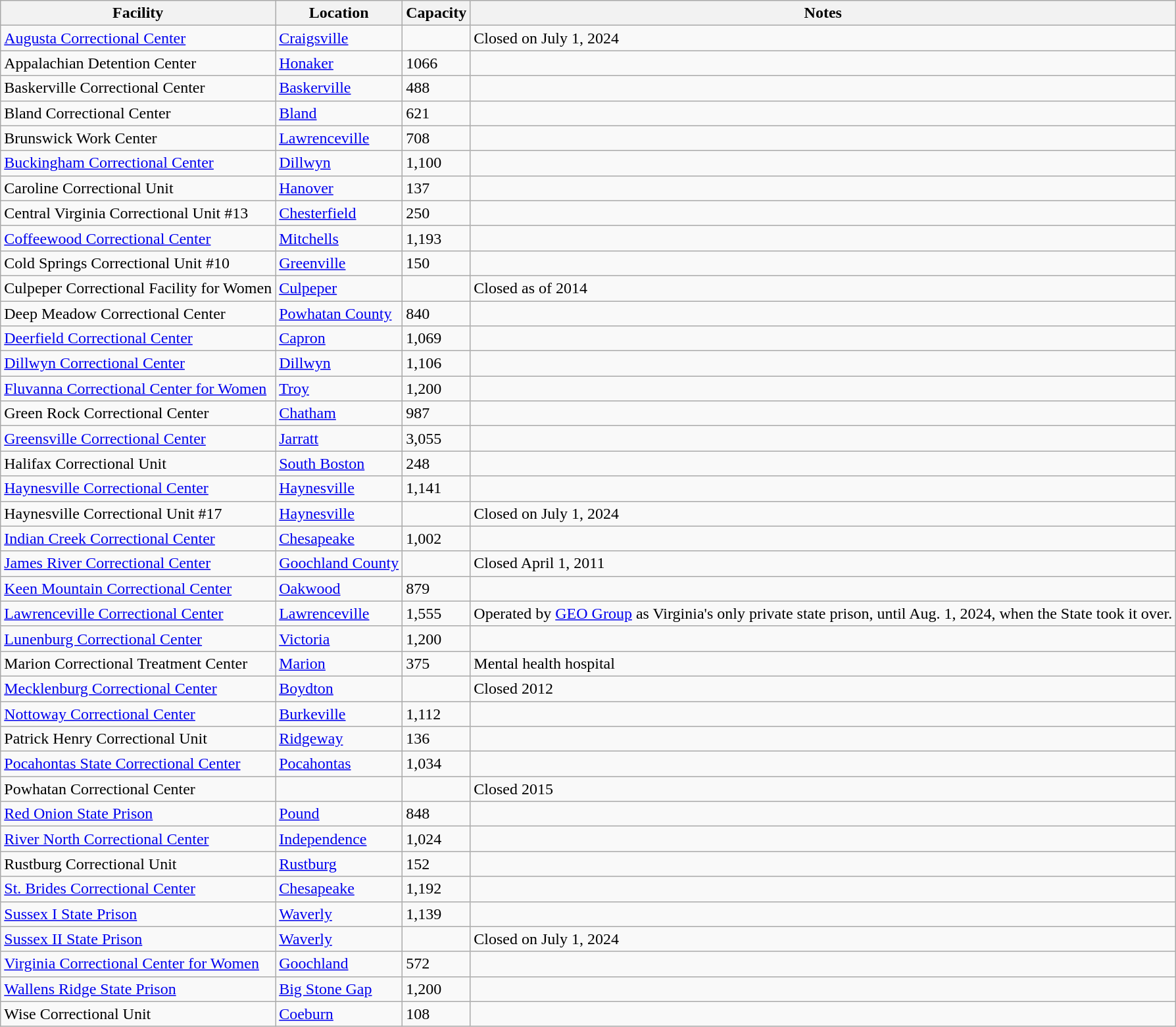<table class="wikitable sortable">
<tr>
<th>Facility</th>
<th>Location</th>
<th>Capacity</th>
<th>Notes</th>
</tr>
<tr>
<td><a href='#'>Augusta Correctional Center</a></td>
<td><a href='#'>Craigsville</a></td>
<td></td>
<td>Closed on July 1, 2024</td>
</tr>
<tr>
<td>Appalachian Detention Center</td>
<td><a href='#'>Honaker</a></td>
<td>1066</td>
<td></td>
</tr>
<tr>
<td>Baskerville Correctional Center</td>
<td><a href='#'>Baskerville</a></td>
<td>488</td>
<td></td>
</tr>
<tr>
<td>Bland Correctional Center</td>
<td><a href='#'>Bland</a></td>
<td>621</td>
<td></td>
</tr>
<tr>
<td>Brunswick Work Center</td>
<td><a href='#'>Lawrenceville</a></td>
<td>708</td>
<td></td>
</tr>
<tr>
<td><a href='#'>Buckingham Correctional Center</a></td>
<td><a href='#'>Dillwyn</a></td>
<td>1,100</td>
<td></td>
</tr>
<tr>
<td>Caroline Correctional Unit</td>
<td><a href='#'>Hanover</a></td>
<td>137</td>
<td></td>
</tr>
<tr>
<td>Central Virginia Correctional Unit #13</td>
<td><a href='#'>Chesterfield</a></td>
<td>250</td>
<td></td>
</tr>
<tr>
<td><a href='#'>Coffeewood Correctional Center</a></td>
<td><a href='#'>Mitchells</a></td>
<td>1,193</td>
<td></td>
</tr>
<tr>
<td>Cold Springs Correctional Unit #10</td>
<td><a href='#'>Greenville</a></td>
<td>150</td>
<td></td>
</tr>
<tr>
<td>Culpeper Correctional Facility for Women</td>
<td><a href='#'>Culpeper</a></td>
<td></td>
<td>Closed as of 2014</td>
</tr>
<tr>
<td>Deep Meadow Correctional Center</td>
<td><a href='#'>Powhatan County</a></td>
<td>840</td>
<td></td>
</tr>
<tr>
<td><a href='#'>Deerfield Correctional Center</a></td>
<td><a href='#'>Capron</a></td>
<td>1,069</td>
<td></td>
</tr>
<tr>
<td><a href='#'>Dillwyn Correctional Center</a></td>
<td><a href='#'>Dillwyn</a></td>
<td>1,106</td>
<td></td>
</tr>
<tr>
<td><a href='#'>Fluvanna Correctional Center for Women</a></td>
<td><a href='#'>Troy</a></td>
<td>1,200</td>
<td></td>
</tr>
<tr>
<td>Green Rock Correctional Center</td>
<td><a href='#'>Chatham</a></td>
<td>987</td>
<td></td>
</tr>
<tr>
<td><a href='#'>Greensville Correctional Center</a></td>
<td><a href='#'>Jarratt</a></td>
<td>3,055</td>
<td></td>
</tr>
<tr>
<td>Halifax Correctional Unit</td>
<td><a href='#'>South Boston</a></td>
<td>248</td>
<td></td>
</tr>
<tr>
<td><a href='#'>Haynesville Correctional Center</a></td>
<td><a href='#'>Haynesville</a></td>
<td>1,141</td>
<td></td>
</tr>
<tr>
<td>Haynesville Correctional Unit #17</td>
<td><a href='#'>Haynesville</a></td>
<td></td>
<td>Closed on July 1, 2024</td>
</tr>
<tr>
<td><a href='#'>Indian Creek Correctional Center</a></td>
<td><a href='#'>Chesapeake</a></td>
<td>1,002</td>
<td></td>
</tr>
<tr>
<td><a href='#'>James River Correctional Center</a></td>
<td><a href='#'>Goochland County</a></td>
<td></td>
<td>Closed April 1, 2011</td>
</tr>
<tr>
<td><a href='#'>Keen Mountain Correctional Center</a></td>
<td><a href='#'>Oakwood</a></td>
<td>879</td>
<td></td>
</tr>
<tr>
<td><a href='#'>Lawrenceville Correctional Center</a></td>
<td><a href='#'>Lawrenceville</a></td>
<td>1,555</td>
<td>Operated by <a href='#'>GEO Group</a> as Virginia's only private state prison, until Aug. 1, 2024, when the State took it over.</td>
</tr>
<tr>
<td><a href='#'>Lunenburg Correctional Center</a></td>
<td><a href='#'>Victoria</a></td>
<td>1,200</td>
<td></td>
</tr>
<tr>
<td>Marion Correctional Treatment Center</td>
<td><a href='#'>Marion</a></td>
<td>375</td>
<td>Mental health hospital</td>
</tr>
<tr>
<td><a href='#'>Mecklenburg Correctional Center</a></td>
<td><a href='#'>Boydton</a></td>
<td></td>
<td>Closed 2012</td>
</tr>
<tr>
<td><a href='#'>Nottoway Correctional Center</a></td>
<td><a href='#'>Burkeville</a></td>
<td>1,112</td>
<td></td>
</tr>
<tr>
<td>Patrick Henry Correctional Unit</td>
<td><a href='#'>Ridgeway</a></td>
<td>136</td>
<td></td>
</tr>
<tr>
<td><a href='#'>Pocahontas State Correctional Center</a></td>
<td><a href='#'>Pocahontas</a></td>
<td>1,034</td>
<td></td>
</tr>
<tr>
<td>Powhatan Correctional Center</td>
<td></td>
<td></td>
<td>Closed 2015</td>
</tr>
<tr>
<td><a href='#'>Red Onion State Prison</a></td>
<td><a href='#'>Pound</a></td>
<td>848</td>
<td></td>
</tr>
<tr>
<td><a href='#'>River North Correctional Center</a></td>
<td><a href='#'>Independence</a></td>
<td>1,024</td>
<td></td>
</tr>
<tr>
<td>Rustburg Correctional Unit</td>
<td><a href='#'>Rustburg</a></td>
<td>152</td>
<td></td>
</tr>
<tr>
<td><a href='#'>St. Brides Correctional Center</a></td>
<td><a href='#'>Chesapeake</a></td>
<td>1,192</td>
<td></td>
</tr>
<tr>
<td><a href='#'>Sussex I State Prison</a></td>
<td><a href='#'>Waverly</a></td>
<td>1,139</td>
<td></td>
</tr>
<tr>
<td><a href='#'>Sussex II State Prison</a></td>
<td><a href='#'>Waverly</a></td>
<td></td>
<td>Closed on July 1, 2024</td>
</tr>
<tr>
<td><a href='#'>Virginia Correctional Center for Women</a></td>
<td><a href='#'>Goochland</a></td>
<td>572</td>
<td></td>
</tr>
<tr>
<td><a href='#'>Wallens Ridge State Prison</a></td>
<td><a href='#'>Big Stone Gap</a></td>
<td>1,200</td>
<td></td>
</tr>
<tr>
<td>Wise Correctional Unit</td>
<td><a href='#'>Coeburn</a></td>
<td>108</td>
<td></td>
</tr>
</table>
